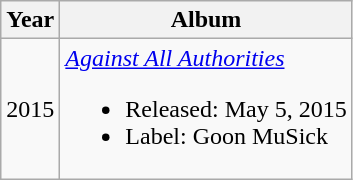<table class="wikitable" style="text-align:center;">
<tr>
<th>Year</th>
<th>Album</th>
</tr>
<tr>
<td>2015</td>
<td style="text-align:left;"><em><a href='#'>Against All Authorities</a></em><br><ul><li>Released: May 5, 2015</li><li>Label: Goon MuSick</li></ul></td>
</tr>
</table>
